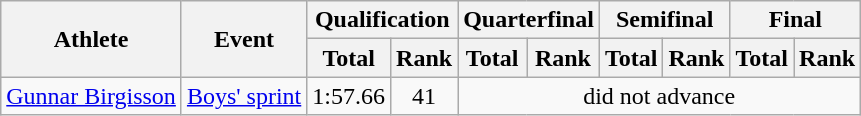<table class="wikitable">
<tr>
<th rowspan="2">Athlete</th>
<th rowspan="2">Event</th>
<th colspan="2">Qualification</th>
<th colspan="2">Quarterfinal</th>
<th colspan="2">Semifinal</th>
<th colspan="2">Final</th>
</tr>
<tr>
<th>Total</th>
<th>Rank</th>
<th>Total</th>
<th>Rank</th>
<th>Total</th>
<th>Rank</th>
<th>Total</th>
<th>Rank</th>
</tr>
<tr>
<td><a href='#'>Gunnar Birgisson</a></td>
<td><a href='#'>Boys' sprint</a></td>
<td align="center">1:57.66</td>
<td align="center">41</td>
<td align="center" colspan=6>did not advance</td>
</tr>
</table>
